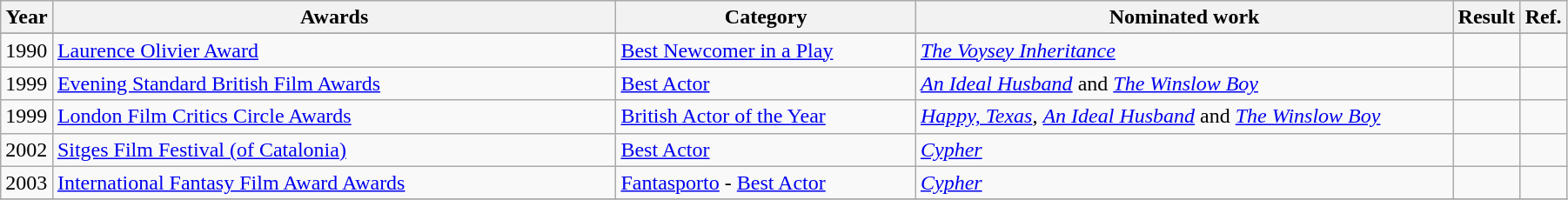<table width="95%" class="wikitable">
<tr>
<th width="10">Year</th>
<th width="420">Awards</th>
<th width="220">Category</th>
<th width="400">Nominated work</th>
<th width="25">Result</th>
<th width="20">Ref.</th>
</tr>
<tr>
</tr>
<tr>
<td>1990</td>
<td><a href='#'>Laurence Olivier Award</a></td>
<td><a href='#'>Best Newcomer in a Play</a></td>
<td><em><a href='#'>The Voysey Inheritance</a></em></td>
<td></td>
<td></td>
</tr>
<tr>
<td>1999</td>
<td><a href='#'>Evening Standard British Film Awards</a></td>
<td><a href='#'>Best Actor</a></td>
<td><a href='#'><em>An Ideal Husband</em></a> and <a href='#'><em>The Winslow Boy</em></a></td>
<td></td>
<td></td>
</tr>
<tr>
<td>1999</td>
<td><a href='#'>London Film Critics Circle Awards</a></td>
<td><a href='#'>British Actor of the Year</a></td>
<td><a href='#'><em>Happy, Texas</em></a>, <a href='#'><em>An Ideal Husband</em></a> and <a href='#'><em>The Winslow Boy</em></a></td>
<td></td>
<td></td>
</tr>
<tr>
<td>2002</td>
<td><a href='#'>Sitges Film Festival (of Catalonia)</a></td>
<td><a href='#'>Best Actor</a></td>
<td><em><a href='#'>Cypher</a></em></td>
<td></td>
<td></td>
</tr>
<tr>
<td>2003</td>
<td><a href='#'>International Fantasy Film Award Awards</a></td>
<td><a href='#'>Fantasporto</a> - <a href='#'>Best Actor</a></td>
<td><em><a href='#'>Cypher</a></em></td>
<td></td>
<td></td>
</tr>
<tr>
</tr>
</table>
